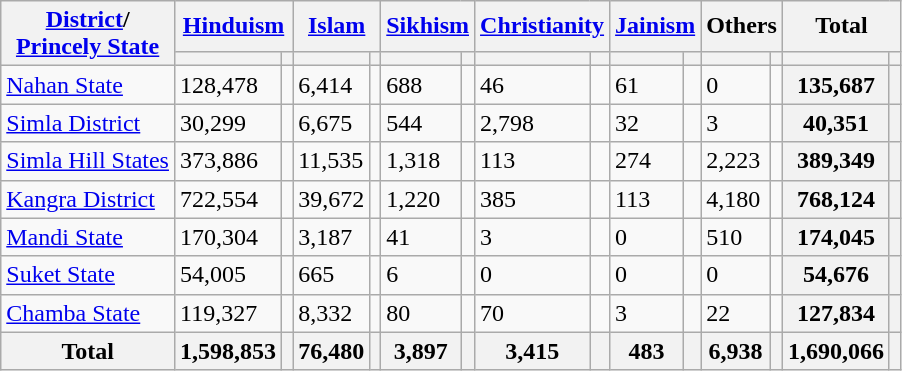<table class="wikitable sortable">
<tr>
<th rowspan="2"><a href='#'>District</a>/<br><a href='#'>Princely State</a></th>
<th colspan="2"><a href='#'>Hinduism</a> </th>
<th colspan="2"><a href='#'>Islam</a> </th>
<th colspan="2"><a href='#'>Sikhism</a> </th>
<th colspan="2"><a href='#'>Christianity</a> </th>
<th colspan="2"><a href='#'>Jainism</a> </th>
<th colspan="2">Others</th>
<th colspan="2">Total</th>
</tr>
<tr>
<th><a href='#'></a></th>
<th></th>
<th></th>
<th></th>
<th></th>
<th></th>
<th></th>
<th></th>
<th></th>
<th></th>
<th></th>
<th></th>
<th></th>
<th></th>
</tr>
<tr>
<td><a href='#'>Nahan State</a></td>
<td>128,478</td>
<td></td>
<td>6,414</td>
<td></td>
<td>688</td>
<td></td>
<td>46</td>
<td></td>
<td>61</td>
<td></td>
<td>0</td>
<td></td>
<th>135,687</th>
<th></th>
</tr>
<tr>
<td><a href='#'>Simla District</a></td>
<td>30,299</td>
<td></td>
<td>6,675</td>
<td></td>
<td>544</td>
<td></td>
<td>2,798</td>
<td></td>
<td>32</td>
<td></td>
<td>3</td>
<td></td>
<th>40,351</th>
<th></th>
</tr>
<tr>
<td><a href='#'>Simla Hill States</a></td>
<td>373,886</td>
<td></td>
<td>11,535</td>
<td></td>
<td>1,318</td>
<td></td>
<td>113</td>
<td></td>
<td>274</td>
<td></td>
<td>2,223</td>
<td></td>
<th>389,349</th>
<th></th>
</tr>
<tr>
<td><a href='#'>Kangra District</a></td>
<td>722,554</td>
<td></td>
<td>39,672</td>
<td></td>
<td>1,220</td>
<td></td>
<td>385</td>
<td></td>
<td>113</td>
<td></td>
<td>4,180</td>
<td></td>
<th>768,124</th>
<th></th>
</tr>
<tr>
<td><a href='#'>Mandi State</a></td>
<td>170,304</td>
<td></td>
<td>3,187</td>
<td></td>
<td>41</td>
<td></td>
<td>3</td>
<td></td>
<td>0</td>
<td></td>
<td>510</td>
<td></td>
<th>174,045</th>
<th></th>
</tr>
<tr>
<td><a href='#'>Suket State</a></td>
<td>54,005</td>
<td></td>
<td>665</td>
<td></td>
<td>6</td>
<td></td>
<td>0</td>
<td></td>
<td>0</td>
<td></td>
<td>0</td>
<td></td>
<th>54,676</th>
<th></th>
</tr>
<tr>
<td><a href='#'>Chamba State</a></td>
<td>119,327</td>
<td></td>
<td>8,332</td>
<td></td>
<td>80</td>
<td></td>
<td>70</td>
<td></td>
<td>3</td>
<td></td>
<td>22</td>
<td></td>
<th>127,834</th>
<th></th>
</tr>
<tr>
<th>Total</th>
<th>1,598,853</th>
<th></th>
<th>76,480</th>
<th></th>
<th>3,897</th>
<th></th>
<th>3,415</th>
<th></th>
<th>483</th>
<th></th>
<th>6,938</th>
<th></th>
<th>1,690,066</th>
<th></th>
</tr>
</table>
